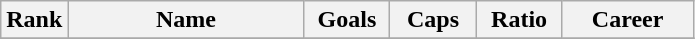<table class="wikitable sortable" style="text-align:center">
<tr>
<th width=30>Rank</th>
<th width=150>Name</th>
<th width=50>Goals</th>
<th width=50>Caps</th>
<th width=50>Ratio</th>
<th width=80>Career<br></th>
</tr>
<tr>
</tr>
</table>
